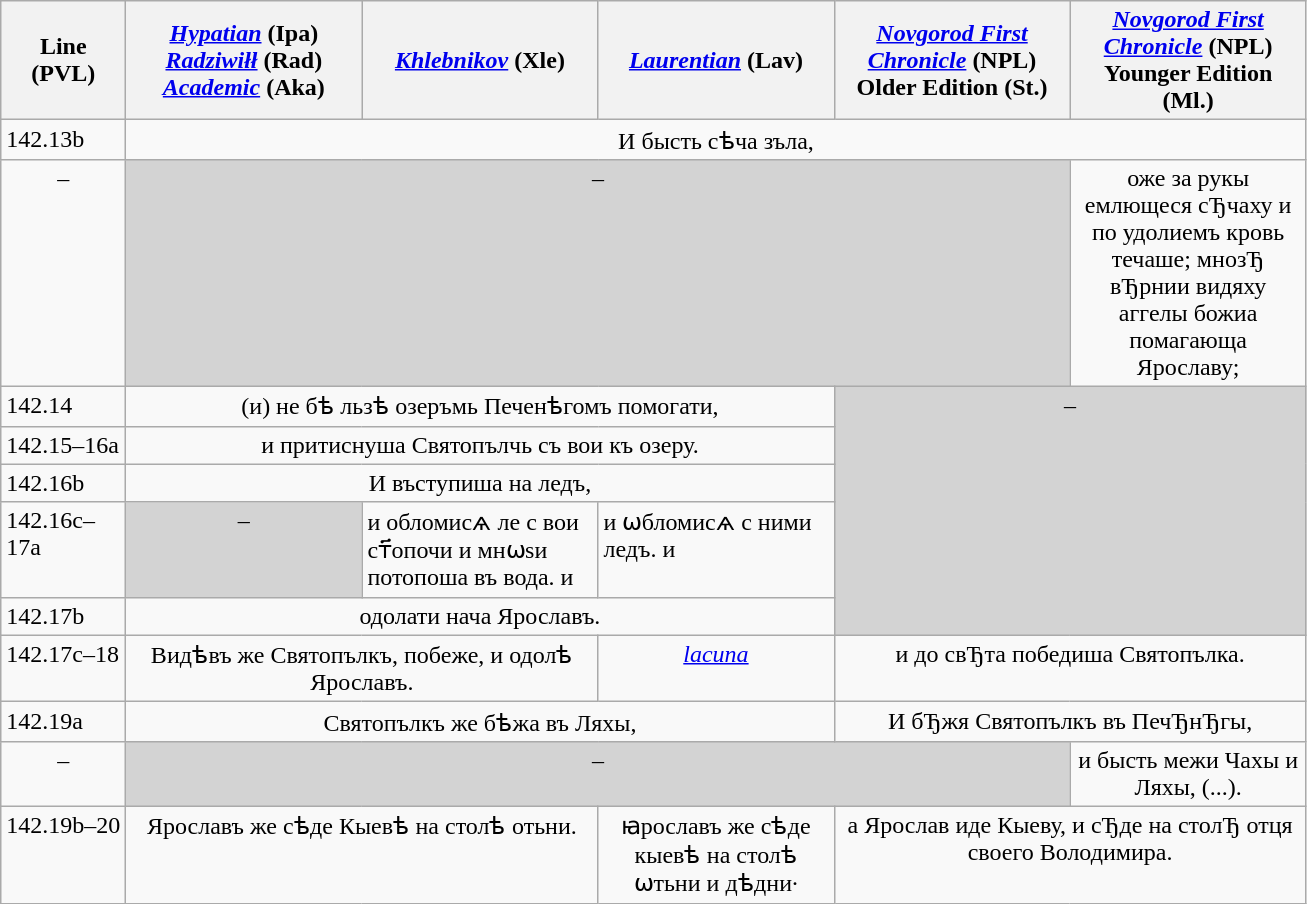<table class="wikitable mw-collapsible mw-collapsed">
<tr>
<th style=max-width:2em>Line (PVL)</th>
<th style="width: 150px;"><em><a href='#'>Hypatian</a></em> (Ipa)<br><em><a href='#'>Radziwiłł</a></em> (Rad)<br><em><a href='#'>Academic</a></em> (Aka)</th>
<th style="width: 150px;"><em><a href='#'>Khlebnikov</a></em> (Xle)</th>
<th style="width: 150px;"><em><a href='#'>Laurentian</a></em> (Lav)</th>
<th style="width: 150px;"><em><a href='#'>Novgorod First Chronicle</a></em> (NPL)<br>Older Edition (St.)</th>
<th style="width: 150px;"><em><a href='#'>Novgorod First Chronicle</a></em> (NPL)<br>Younger Edition (Ml.)</th>
</tr>
<tr valign="top">
<td>142.13b</td>
<td colspan=5 align=center>И бысть сѣча	зъла,</td>
</tr>
<tr valign="top">
<td align=center>–</td>
<td colspan=4 align=center bgcolor=lightgrey>–</td>
<td align=center>оже за рукы емлющеся сЂчаху и по удолиемъ кровь течаше; мнозЂ вЂрнии видяху аггелы божиа помагающа Ярославу;</td>
</tr>
<tr valign="top">
<td>142.14</td>
<td colspan=3 align=center>(и) не бѣ льзѣ озеръмь Печенѣгомъ помогати,</td>
<td colspan=2 rowspan=5 align=center bgcolor=lightgrey>–</td>
</tr>
<tr valign="top">
<td>142.15–16a</td>
<td colspan=3 align=center>и притиснуша Святопълчь съ вои къ озеру.</td>
</tr>
<tr valign="top">
<td>142.16b</td>
<td colspan=3 align=center>И въступиша на ледъ,</td>
</tr>
<tr valign="top">
<td>142.16c–<br>17a</td>
<td align=center bgcolor=lightgrey>–</td>
<td>и обломисѧ ле с вои ст҃опочи и мнѡѕи потопоша въ вода. и</td>
<td>и ѡбломисѧ с ними ледъ. и</td>
</tr>
<tr valign="top">
<td>142.17b</td>
<td colspan=3 align=center>одолати нача Ярославъ.</td>
</tr>
<tr valign="top">
<td>142.17c–18</td>
<td colspan=2 align=center>Видѣвъ же Святопълкъ, побеже, и одолѣ Ярославъ.</td>
<td align=center><a href='#'><em>lacuna</em></a></td>
<td colspan=2 align=center>и до свЂта победиша Святопълка.</td>
</tr>
<tr valign="top">
<td>142.19a</td>
<td colspan=3 align=center>Святопълкъ же бѣжа въ Ляхы,</td>
<td colspan=2 align=center>И бЂжя Святопълкъ въ ПечЂнЂгы,</td>
</tr>
<tr valign="top">
<td align=center>–</td>
<td colspan=4 align=center bgcolor=lightgrey>–</td>
<td align=center>и бысть межи Чахы и Ляхы, (...).</td>
</tr>
<tr valign="top">
<td>142.19b–20</td>
<td colspan=2 align=center>Ярославъ же сѣде Кыевѣ на столѣ отьни.</td>
<td align=center>ꙗрославъ же сѣде кыевѣ	на столѣ ѡтьни и дѣдни·</td>
<td colspan=2 align=center>а Ярослав иде Кыеву, и сЂде на столЂ отця своего Володимира.</td>
</tr>
</table>
